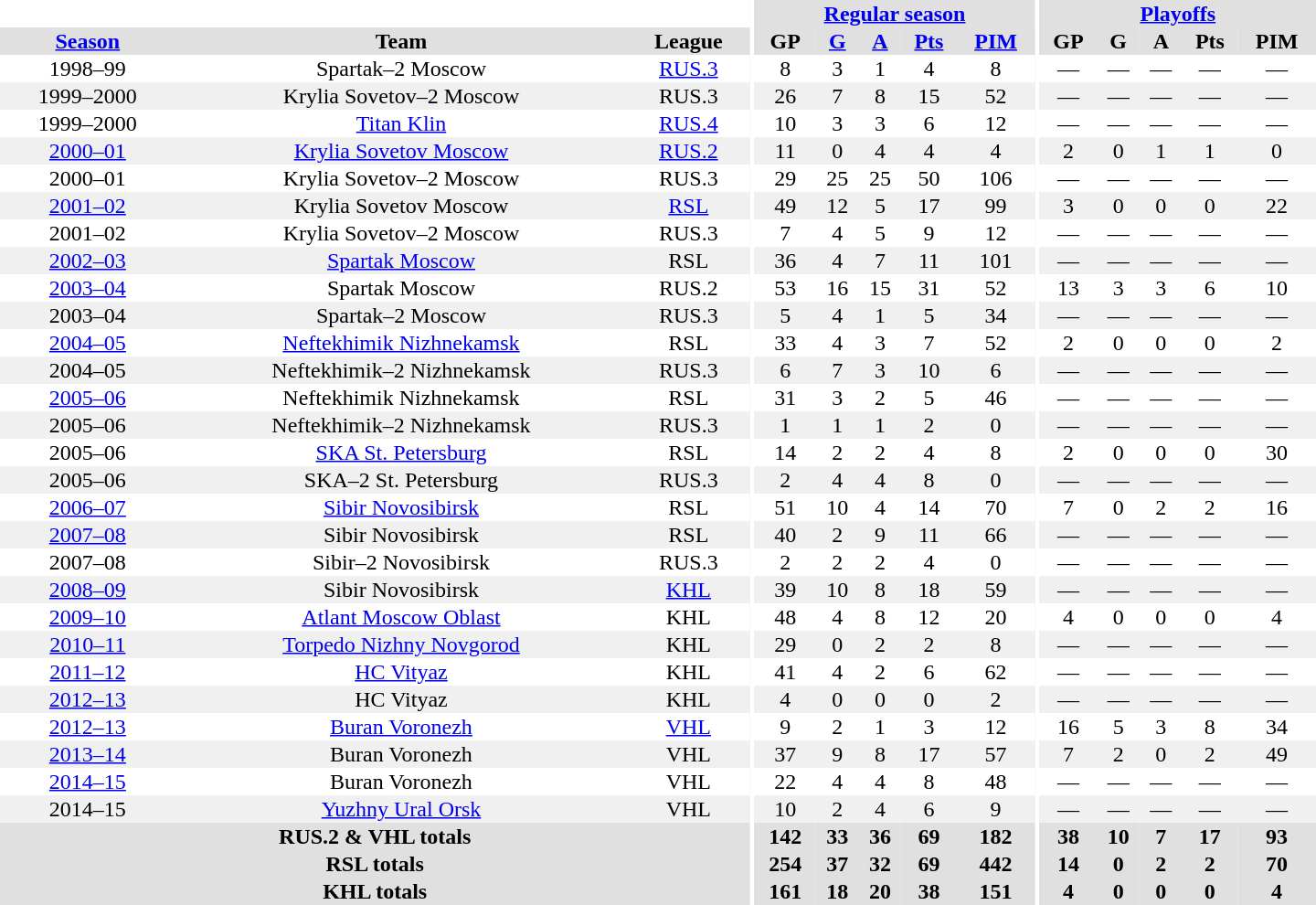<table border="0" cellpadding="1" cellspacing="0" style="text-align:center; width:60em">
<tr bgcolor="#e0e0e0">
<th colspan="3" bgcolor="#ffffff"></th>
<th rowspan="99" bgcolor="#ffffff"></th>
<th colspan="5"><a href='#'>Regular season</a></th>
<th rowspan="99" bgcolor="#ffffff"></th>
<th colspan="5"><a href='#'>Playoffs</a></th>
</tr>
<tr bgcolor="#e0e0e0">
<th><a href='#'>Season</a></th>
<th>Team</th>
<th>League</th>
<th>GP</th>
<th><a href='#'>G</a></th>
<th><a href='#'>A</a></th>
<th><a href='#'>Pts</a></th>
<th><a href='#'>PIM</a></th>
<th>GP</th>
<th>G</th>
<th>A</th>
<th>Pts</th>
<th>PIM</th>
</tr>
<tr>
<td>1998–99</td>
<td>Spartak–2 Moscow</td>
<td><a href='#'>RUS.3</a></td>
<td>8</td>
<td>3</td>
<td>1</td>
<td>4</td>
<td>8</td>
<td>—</td>
<td>—</td>
<td>—</td>
<td>—</td>
<td>—</td>
</tr>
<tr bgcolor="#f0f0f0">
<td>1999–2000</td>
<td>Krylia Sovetov–2 Moscow</td>
<td>RUS.3</td>
<td>26</td>
<td>7</td>
<td>8</td>
<td>15</td>
<td>52</td>
<td>—</td>
<td>—</td>
<td>—</td>
<td>—</td>
<td>—</td>
</tr>
<tr>
<td>1999–2000</td>
<td><a href='#'>Titan Klin</a></td>
<td><a href='#'>RUS.4</a></td>
<td>10</td>
<td>3</td>
<td>3</td>
<td>6</td>
<td>12</td>
<td>—</td>
<td>—</td>
<td>—</td>
<td>—</td>
<td>—</td>
</tr>
<tr bgcolor="#f0f0f0">
<td><a href='#'>2000–01</a></td>
<td><a href='#'>Krylia Sovetov Moscow</a></td>
<td><a href='#'>RUS.2</a></td>
<td>11</td>
<td>0</td>
<td>4</td>
<td>4</td>
<td>4</td>
<td>2</td>
<td>0</td>
<td>1</td>
<td>1</td>
<td>0</td>
</tr>
<tr>
<td>2000–01</td>
<td>Krylia Sovetov–2 Moscow</td>
<td>RUS.3</td>
<td>29</td>
<td>25</td>
<td>25</td>
<td>50</td>
<td>106</td>
<td>—</td>
<td>—</td>
<td>—</td>
<td>—</td>
<td>—</td>
</tr>
<tr bgcolor="#f0f0f0">
<td><a href='#'>2001–02</a></td>
<td>Krylia Sovetov Moscow</td>
<td><a href='#'>RSL</a></td>
<td>49</td>
<td>12</td>
<td>5</td>
<td>17</td>
<td>99</td>
<td>3</td>
<td>0</td>
<td>0</td>
<td>0</td>
<td>22</td>
</tr>
<tr>
<td>2001–02</td>
<td>Krylia Sovetov–2 Moscow</td>
<td>RUS.3</td>
<td>7</td>
<td>4</td>
<td>5</td>
<td>9</td>
<td>12</td>
<td>—</td>
<td>—</td>
<td>—</td>
<td>—</td>
<td>—</td>
</tr>
<tr bgcolor="#f0f0f0">
<td><a href='#'>2002–03</a></td>
<td><a href='#'>Spartak Moscow</a></td>
<td>RSL</td>
<td>36</td>
<td>4</td>
<td>7</td>
<td>11</td>
<td>101</td>
<td>—</td>
<td>—</td>
<td>—</td>
<td>—</td>
<td>—</td>
</tr>
<tr>
<td><a href='#'>2003–04</a></td>
<td>Spartak Moscow</td>
<td>RUS.2</td>
<td>53</td>
<td>16</td>
<td>15</td>
<td>31</td>
<td>52</td>
<td>13</td>
<td>3</td>
<td>3</td>
<td>6</td>
<td>10</td>
</tr>
<tr bgcolor="#f0f0f0">
<td>2003–04</td>
<td>Spartak–2 Moscow</td>
<td>RUS.3</td>
<td>5</td>
<td>4</td>
<td>1</td>
<td>5</td>
<td>34</td>
<td>—</td>
<td>—</td>
<td>—</td>
<td>—</td>
<td>—</td>
</tr>
<tr>
<td><a href='#'>2004–05</a></td>
<td><a href='#'>Neftekhimik Nizhnekamsk</a></td>
<td>RSL</td>
<td>33</td>
<td>4</td>
<td>3</td>
<td>7</td>
<td>52</td>
<td>2</td>
<td>0</td>
<td>0</td>
<td>0</td>
<td>2</td>
</tr>
<tr bgcolor="#f0f0f0">
<td>2004–05</td>
<td>Neftekhimik–2 Nizhnekamsk</td>
<td>RUS.3</td>
<td>6</td>
<td>7</td>
<td>3</td>
<td>10</td>
<td>6</td>
<td>—</td>
<td>—</td>
<td>—</td>
<td>—</td>
<td>—</td>
</tr>
<tr>
<td><a href='#'>2005–06</a></td>
<td>Neftekhimik Nizhnekamsk</td>
<td>RSL</td>
<td>31</td>
<td>3</td>
<td>2</td>
<td>5</td>
<td>46</td>
<td>—</td>
<td>—</td>
<td>—</td>
<td>—</td>
<td>—</td>
</tr>
<tr bgcolor="#f0f0f0">
<td>2005–06</td>
<td>Neftekhimik–2 Nizhnekamsk</td>
<td>RUS.3</td>
<td>1</td>
<td>1</td>
<td>1</td>
<td>2</td>
<td>0</td>
<td>—</td>
<td>—</td>
<td>—</td>
<td>—</td>
<td>—</td>
</tr>
<tr>
<td>2005–06</td>
<td><a href='#'>SKA St. Petersburg</a></td>
<td>RSL</td>
<td>14</td>
<td>2</td>
<td>2</td>
<td>4</td>
<td>8</td>
<td>2</td>
<td>0</td>
<td>0</td>
<td>0</td>
<td>30</td>
</tr>
<tr bgcolor="#f0f0f0">
<td>2005–06</td>
<td>SKA–2 St. Petersburg</td>
<td>RUS.3</td>
<td>2</td>
<td>4</td>
<td>4</td>
<td>8</td>
<td>0</td>
<td>—</td>
<td>—</td>
<td>—</td>
<td>—</td>
<td>—</td>
</tr>
<tr>
<td><a href='#'>2006–07</a></td>
<td><a href='#'>Sibir Novosibirsk</a></td>
<td>RSL</td>
<td>51</td>
<td>10</td>
<td>4</td>
<td>14</td>
<td>70</td>
<td>7</td>
<td>0</td>
<td>2</td>
<td>2</td>
<td>16</td>
</tr>
<tr bgcolor="#f0f0f0">
<td><a href='#'>2007–08</a></td>
<td>Sibir Novosibirsk</td>
<td>RSL</td>
<td>40</td>
<td>2</td>
<td>9</td>
<td>11</td>
<td>66</td>
<td>—</td>
<td>—</td>
<td>—</td>
<td>—</td>
<td>—</td>
</tr>
<tr>
<td>2007–08</td>
<td>Sibir–2 Novosibirsk</td>
<td>RUS.3</td>
<td>2</td>
<td>2</td>
<td>2</td>
<td>4</td>
<td>0</td>
<td>—</td>
<td>—</td>
<td>—</td>
<td>—</td>
<td>—</td>
</tr>
<tr bgcolor="#f0f0f0">
<td><a href='#'>2008–09</a></td>
<td>Sibir Novosibirsk</td>
<td><a href='#'>KHL</a></td>
<td>39</td>
<td>10</td>
<td>8</td>
<td>18</td>
<td>59</td>
<td>—</td>
<td>—</td>
<td>—</td>
<td>—</td>
<td>—</td>
</tr>
<tr>
<td><a href='#'>2009–10</a></td>
<td><a href='#'>Atlant Moscow Oblast</a></td>
<td>KHL</td>
<td>48</td>
<td>4</td>
<td>8</td>
<td>12</td>
<td>20</td>
<td>4</td>
<td>0</td>
<td>0</td>
<td>0</td>
<td>4</td>
</tr>
<tr bgcolor="#f0f0f0">
<td><a href='#'>2010–11</a></td>
<td><a href='#'>Torpedo Nizhny Novgorod</a></td>
<td>KHL</td>
<td>29</td>
<td>0</td>
<td>2</td>
<td>2</td>
<td>8</td>
<td>—</td>
<td>—</td>
<td>—</td>
<td>—</td>
<td>—</td>
</tr>
<tr>
<td><a href='#'>2011–12</a></td>
<td><a href='#'>HC Vityaz</a></td>
<td>KHL</td>
<td>41</td>
<td>4</td>
<td>2</td>
<td>6</td>
<td>62</td>
<td>—</td>
<td>—</td>
<td>—</td>
<td>—</td>
<td>—</td>
</tr>
<tr bgcolor="#f0f0f0">
<td><a href='#'>2012–13</a></td>
<td>HC Vityaz</td>
<td>KHL</td>
<td>4</td>
<td>0</td>
<td>0</td>
<td>0</td>
<td>2</td>
<td>—</td>
<td>—</td>
<td>—</td>
<td>—</td>
<td>—</td>
</tr>
<tr>
<td><a href='#'>2012–13</a></td>
<td><a href='#'>Buran Voronezh</a></td>
<td><a href='#'>VHL</a></td>
<td>9</td>
<td>2</td>
<td>1</td>
<td>3</td>
<td>12</td>
<td>16</td>
<td>5</td>
<td>3</td>
<td>8</td>
<td>34</td>
</tr>
<tr bgcolor="#f0f0f0">
<td><a href='#'>2013–14</a></td>
<td>Buran Voronezh</td>
<td>VHL</td>
<td>37</td>
<td>9</td>
<td>8</td>
<td>17</td>
<td>57</td>
<td>7</td>
<td>2</td>
<td>0</td>
<td>2</td>
<td>49</td>
</tr>
<tr>
<td><a href='#'>2014–15</a></td>
<td>Buran Voronezh</td>
<td>VHL</td>
<td>22</td>
<td>4</td>
<td>4</td>
<td>8</td>
<td>48</td>
<td>—</td>
<td>—</td>
<td>—</td>
<td>—</td>
<td>—</td>
</tr>
<tr bgcolor="#f0f0f0">
<td>2014–15</td>
<td><a href='#'>Yuzhny Ural Orsk</a></td>
<td>VHL</td>
<td>10</td>
<td>2</td>
<td>4</td>
<td>6</td>
<td>9</td>
<td>—</td>
<td>—</td>
<td>—</td>
<td>—</td>
<td>—</td>
</tr>
<tr bgcolor="#e0e0e0">
<th colspan="3">RUS.2 & VHL totals</th>
<th>142</th>
<th>33</th>
<th>36</th>
<th>69</th>
<th>182</th>
<th>38</th>
<th>10</th>
<th>7</th>
<th>17</th>
<th>93</th>
</tr>
<tr bgcolor="#e0e0e0">
<th colspan="3">RSL totals</th>
<th>254</th>
<th>37</th>
<th>32</th>
<th>69</th>
<th>442</th>
<th>14</th>
<th>0</th>
<th>2</th>
<th>2</th>
<th>70</th>
</tr>
<tr bgcolor="#e0e0e0">
<th colspan="3">KHL totals</th>
<th>161</th>
<th>18</th>
<th>20</th>
<th>38</th>
<th>151</th>
<th>4</th>
<th>0</th>
<th>0</th>
<th>0</th>
<th>4</th>
</tr>
</table>
